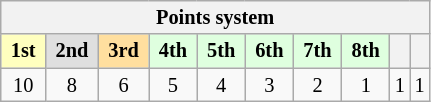<table class="wikitable" style="font-size:85%; text-align:center">
<tr>
<th colspan="10">Points system</th>
</tr>
<tr>
<td style="background:#ffffbf;"> <strong>1st</strong> </td>
<td style="background:#dfdfdf;"> <strong>2nd</strong> </td>
<td style="background:#ffdf9f;"> <strong>3rd</strong> </td>
<td style="background:#dfffdf;"> <strong>4th</strong> </td>
<td style="background:#dfffdf;"> <strong>5th</strong> </td>
<td style="background:#dfffdf;"> <strong>6th</strong> </td>
<td style="background:#dfffdf;"> <strong>7th</strong> </td>
<td style="background:#dfffdf;"> <strong>8th</strong> </td>
<th></th>
<th></th>
</tr>
<tr>
<td>10</td>
<td>8</td>
<td>6</td>
<td>5</td>
<td>4</td>
<td>3</td>
<td>2</td>
<td>1</td>
<td>1</td>
<td>1</td>
</tr>
</table>
